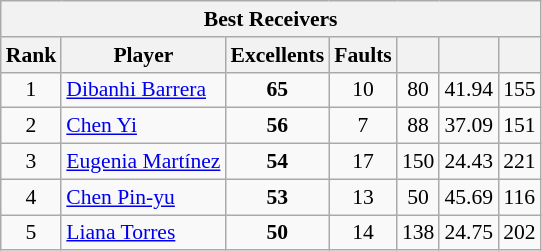<table class="wikitable sortable" style="font-size:90%; text-align:center">
<tr>
<th colspan=7>Best Receivers</th>
</tr>
<tr>
<th class="unsortable">Rank</th>
<th class="unsortable">Player</th>
<th>Excellents</th>
<th>Faults</th>
<th></th>
<th></th>
<th></th>
</tr>
<tr>
<td>1</td>
<td align=left> <a href='#'>Dibanhi Barrera</a></td>
<td><strong>65</strong></td>
<td>10</td>
<td>80</td>
<td>41.94</td>
<td>155</td>
</tr>
<tr>
<td>2</td>
<td align=left> <a href='#'>Chen Yi</a></td>
<td><strong>56</strong></td>
<td>7</td>
<td>88</td>
<td>37.09</td>
<td>151</td>
</tr>
<tr>
<td>3</td>
<td align=left> <a href='#'>Eugenia Martínez</a></td>
<td><strong>54</strong></td>
<td>17</td>
<td>150</td>
<td>24.43</td>
<td>221</td>
</tr>
<tr>
<td>4</td>
<td align=left> <a href='#'>Chen Pin-yu</a></td>
<td><strong>53</strong></td>
<td>13</td>
<td>50</td>
<td>45.69</td>
<td>116</td>
</tr>
<tr>
<td>5</td>
<td align=left> <a href='#'>Liana Torres</a></td>
<td><strong>50</strong></td>
<td>14</td>
<td>138</td>
<td>24.75</td>
<td>202</td>
</tr>
</table>
